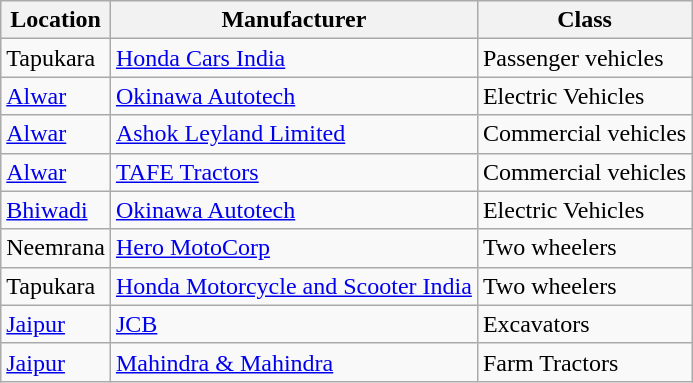<table class="wikitable sortable" border="1">
<tr>
<th>Location</th>
<th>Manufacturer</th>
<th>Class</th>
</tr>
<tr>
<td>Tapukara</td>
<td><a href='#'>Honda Cars India</a></td>
<td>Passenger vehicles</td>
</tr>
<tr>
<td><a href='#'>Alwar</a></td>
<td><a href='#'>Okinawa Autotech</a></td>
<td>Electric Vehicles</td>
</tr>
<tr>
<td><a href='#'>Alwar</a></td>
<td><a href='#'>Ashok Leyland Limited</a></td>
<td>Commercial vehicles</td>
</tr>
<tr>
<td><a href='#'>Alwar</a></td>
<td><a href='#'>TAFE Tractors</a></td>
<td>Commercial vehicles</td>
</tr>
<tr>
<td><a href='#'>Bhiwadi</a></td>
<td><a href='#'>Okinawa Autotech</a></td>
<td>Electric Vehicles</td>
</tr>
<tr>
<td>Neemrana</td>
<td><a href='#'>Hero MotoCorp</a></td>
<td>Two wheelers</td>
</tr>
<tr>
<td>Tapukara</td>
<td><a href='#'>Honda Motorcycle and Scooter India</a></td>
<td>Two wheelers</td>
</tr>
<tr>
<td><a href='#'>Jaipur</a></td>
<td><a href='#'>JCB</a></td>
<td>Excavators</td>
</tr>
<tr>
<td><a href='#'>Jaipur</a></td>
<td><a href='#'>Mahindra & Mahindra</a></td>
<td>Farm Tractors</td>
</tr>
</table>
